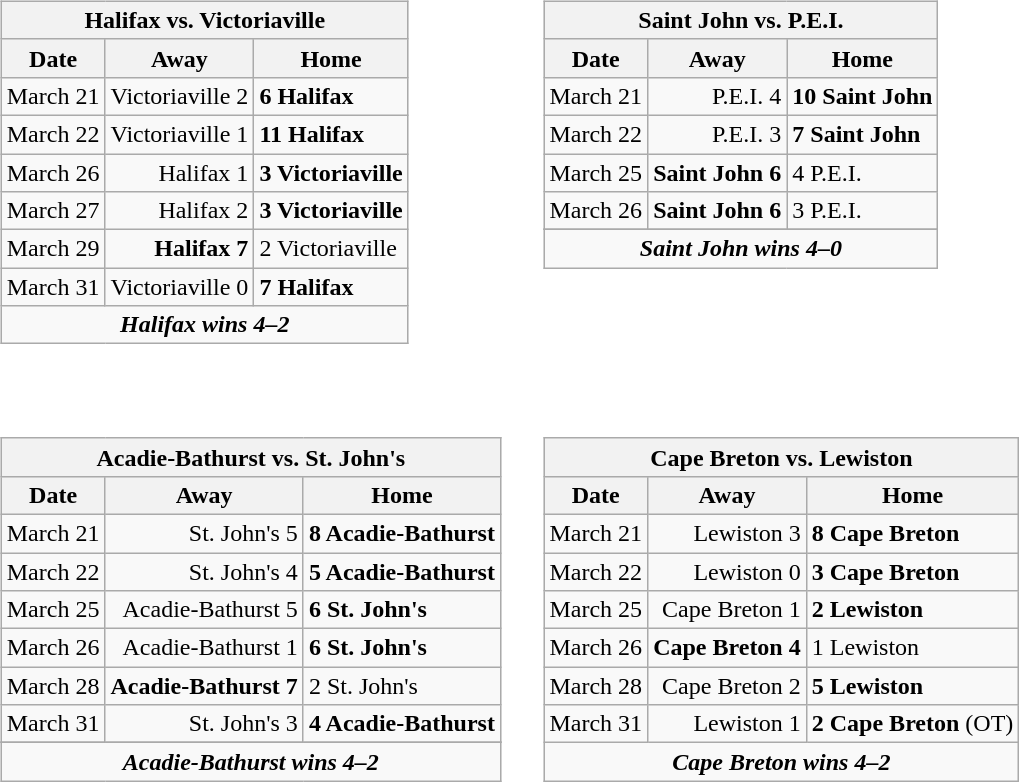<table cellspacing="10">
<tr>
<td valign="top"><br><table class="wikitable">
<tr>
<th bgcolor="#DDDDDD" colspan="250">Halifax vs. Victoriaville</th>
</tr>
<tr>
<th>Date</th>
<th>Away</th>
<th>Home</th>
</tr>
<tr>
<td>March 21</td>
<td align="right">Victoriaville 2</td>
<td><strong>6 Halifax</strong></td>
</tr>
<tr>
<td>March 22</td>
<td align="right">Victoriaville 1</td>
<td><strong>11 Halifax</strong></td>
</tr>
<tr>
<td>March 26</td>
<td align="right">Halifax 1</td>
<td><strong>3 Victoriaville</strong></td>
</tr>
<tr>
<td>March 27</td>
<td align="right">Halifax 2</td>
<td><strong>3 Victoriaville</strong></td>
</tr>
<tr>
<td>March 29</td>
<td align="right"><strong>Halifax 7</strong></td>
<td>2 Victoriaville</td>
</tr>
<tr>
<td>March 31</td>
<td align="right">Victoriaville 0</td>
<td><strong>7 Halifax</strong></td>
</tr>
<tr align="center">
<td colspan="4"><strong><em>Halifax wins 4–2</em></strong></td>
</tr>
</table>
</td>
<td valign="top"><br><table class="wikitable">
<tr>
<th bgcolor="#DDDDDD" colspan="250">Saint John vs. P.E.I.</th>
</tr>
<tr>
<th>Date</th>
<th>Away</th>
<th>Home</th>
</tr>
<tr>
<td>March 21</td>
<td align="right">P.E.I. 4</td>
<td><strong>10 Saint John</strong></td>
</tr>
<tr>
<td>March 22</td>
<td align="right">P.E.I. 3</td>
<td><strong>7 Saint John</strong></td>
</tr>
<tr>
<td>March 25</td>
<td align="right"><strong>Saint John 6</strong></td>
<td>4 P.E.I.</td>
</tr>
<tr>
<td>March 26</td>
<td align="right"><strong>Saint John 6</strong></td>
<td>3 P.E.I.</td>
</tr>
<tr>
</tr>
<tr align="center">
<td colspan="4"><strong><em>Saint John wins 4–0</em></strong></td>
</tr>
</table>
</td>
</tr>
<tr>
<td valign="top"><br><table class="wikitable">
<tr>
<th bgcolor="#DDDDDD" colspan="250">Acadie-Bathurst vs. St. John's</th>
</tr>
<tr>
<th>Date</th>
<th>Away</th>
<th>Home</th>
</tr>
<tr>
<td>March 21</td>
<td align="right">St. John's 5</td>
<td><strong>8 Acadie-Bathurst</strong></td>
</tr>
<tr>
<td>March 22</td>
<td align="right">St. John's 4</td>
<td><strong>5 Acadie-Bathurst</strong></td>
</tr>
<tr>
<td>March 25</td>
<td align="right">Acadie-Bathurst 5</td>
<td><strong>6 St. John's</strong></td>
</tr>
<tr>
<td>March 26</td>
<td align="right">Acadie-Bathurst 1</td>
<td><strong>6 St. John's</strong></td>
</tr>
<tr>
<td>March 28</td>
<td align="right"><strong>Acadie-Bathurst 7</strong></td>
<td>2 St. John's</td>
</tr>
<tr>
<td>March 31</td>
<td align="right">St. John's 3</td>
<td><strong>4 Acadie-Bathurst</strong></td>
</tr>
<tr>
</tr>
<tr align="center">
<td colspan="4"><strong><em>Acadie-Bathurst wins 4–2</em></strong></td>
</tr>
</table>
</td>
<td valign="top"><br><table class="wikitable">
<tr>
<th bgcolor="#DDDDDD" colspan="250">Cape Breton vs. Lewiston</th>
</tr>
<tr>
<th>Date</th>
<th>Away</th>
<th>Home</th>
</tr>
<tr>
<td>March 21</td>
<td align="right">Lewiston 3</td>
<td><strong>8 Cape Breton</strong></td>
</tr>
<tr>
<td>March 22</td>
<td align="right">Lewiston 0</td>
<td><strong>3 Cape Breton</strong></td>
</tr>
<tr>
<td>March 25</td>
<td align="right">Cape Breton 1</td>
<td><strong>2 Lewiston</strong></td>
</tr>
<tr>
<td>March 26</td>
<td align="right"><strong>Cape Breton 4</strong></td>
<td>1 Lewiston</td>
</tr>
<tr>
<td>March 28</td>
<td align="right">Cape Breton 2</td>
<td><strong>5 Lewiston</strong></td>
</tr>
<tr>
<td>March 31</td>
<td align="right">Lewiston 1</td>
<td><strong>2 Cape Breton</strong> (OT)</td>
</tr>
<tr align="center">
<td colspan="4"><strong><em>Cape Breton wins 4–2</em></strong></td>
</tr>
</table>
</td>
</tr>
</table>
